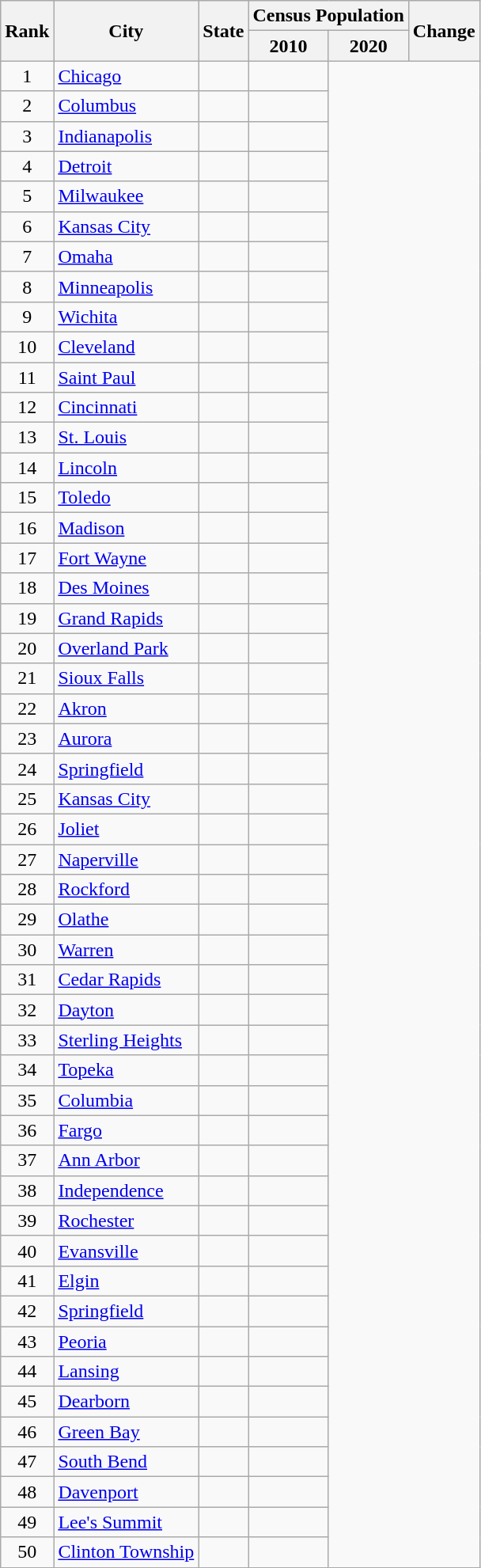<table class="wikitable sortable">
<tr>
<th rowspan="2">Rank</th>
<th rowspan="2">City</th>
<th rowspan="2">State</th>
<th colspan="2">Census Population</th>
<th rowspan="2">Change</th>
</tr>
<tr>
<th>2010</th>
<th>2020</th>
</tr>
<tr>
<td style=text-align:center>1</td>
<td><a href='#'>Chicago</a></td>
<td></td>
<td></td>
</tr>
<tr>
<td style=text-align:center>2</td>
<td><a href='#'>Columbus</a></td>
<td></td>
<td></td>
</tr>
<tr>
<td style=text-align:center>3</td>
<td><a href='#'>Indianapolis</a></td>
<td></td>
<td></td>
</tr>
<tr>
<td style=text-align:center>4</td>
<td><a href='#'>Detroit</a></td>
<td></td>
<td></td>
</tr>
<tr>
<td style=text-align:center>5</td>
<td><a href='#'>Milwaukee</a></td>
<td></td>
<td></td>
</tr>
<tr>
<td style=text-align:center>6</td>
<td><a href='#'>Kansas City</a></td>
<td></td>
<td></td>
</tr>
<tr>
<td style=text-align:center>7</td>
<td><a href='#'>Omaha</a></td>
<td></td>
<td></td>
</tr>
<tr>
<td style=text-align:center>8</td>
<td><a href='#'>Minneapolis</a></td>
<td></td>
<td></td>
</tr>
<tr>
<td style=text-align:center>9</td>
<td><a href='#'>Wichita</a></td>
<td></td>
<td></td>
</tr>
<tr>
<td style=text-align:center>10</td>
<td><a href='#'>Cleveland</a></td>
<td></td>
<td></td>
</tr>
<tr>
<td style=text-align:center>11</td>
<td><a href='#'>Saint Paul</a></td>
<td></td>
<td></td>
</tr>
<tr>
<td style=text-align:center>12</td>
<td><a href='#'>Cincinnati</a></td>
<td></td>
<td></td>
</tr>
<tr>
<td style=text-align:center>13</td>
<td><a href='#'>St. Louis</a></td>
<td></td>
<td></td>
</tr>
<tr>
<td style=text-align:center>14</td>
<td><a href='#'>Lincoln</a></td>
<td></td>
<td></td>
</tr>
<tr>
<td style=text-align:center>15</td>
<td><a href='#'>Toledo</a></td>
<td></td>
<td></td>
</tr>
<tr>
<td style=text-align:center>16</td>
<td><a href='#'>Madison</a></td>
<td></td>
<td></td>
</tr>
<tr>
<td style=text-align:center>17</td>
<td><a href='#'>Fort Wayne</a></td>
<td></td>
<td></td>
</tr>
<tr>
<td style=text-align:center>18</td>
<td><a href='#'>Des Moines</a></td>
<td></td>
<td></td>
</tr>
<tr>
<td style=text-align:center>19</td>
<td><a href='#'>Grand Rapids</a></td>
<td></td>
<td></td>
</tr>
<tr>
<td style=text-align:center>20</td>
<td><a href='#'>Overland Park</a></td>
<td></td>
<td></td>
</tr>
<tr>
<td style=text-align:center>21</td>
<td><a href='#'>Sioux Falls</a></td>
<td></td>
<td></td>
</tr>
<tr>
<td style=text-align:center>22</td>
<td><a href='#'>Akron</a></td>
<td></td>
<td></td>
</tr>
<tr>
<td style=text-align:center>23</td>
<td><a href='#'>Aurora</a></td>
<td></td>
<td></td>
</tr>
<tr>
<td style=text-align:center>24</td>
<td><a href='#'>Springfield</a></td>
<td></td>
<td></td>
</tr>
<tr>
<td style=text-align:center>25</td>
<td><a href='#'>Kansas City</a></td>
<td></td>
<td></td>
</tr>
<tr>
<td style=text-align:center>26</td>
<td><a href='#'>Joliet</a></td>
<td></td>
<td></td>
</tr>
<tr>
<td style=text-align:center>27</td>
<td><a href='#'>Naperville</a></td>
<td></td>
<td></td>
</tr>
<tr>
<td style=text-align:center>28</td>
<td><a href='#'>Rockford</a></td>
<td></td>
<td></td>
</tr>
<tr>
<td style=text-align:center>29</td>
<td><a href='#'>Olathe</a></td>
<td></td>
<td></td>
</tr>
<tr>
<td style=text-align:center>30</td>
<td><a href='#'>Warren</a></td>
<td></td>
<td></td>
</tr>
<tr>
<td style=text-align:center>31</td>
<td><a href='#'>Cedar Rapids</a></td>
<td></td>
<td></td>
</tr>
<tr>
<td style=text-align:center>32</td>
<td><a href='#'>Dayton</a></td>
<td></td>
<td></td>
</tr>
<tr>
<td style=text-align:center>33</td>
<td><a href='#'>Sterling Heights</a></td>
<td></td>
<td></td>
</tr>
<tr>
<td style=text-align:center>34</td>
<td><a href='#'>Topeka</a></td>
<td></td>
<td></td>
</tr>
<tr>
<td style=text-align:center>35</td>
<td><a href='#'>Columbia</a></td>
<td></td>
<td></td>
</tr>
<tr>
<td style=text-align:center>36</td>
<td><a href='#'>Fargo</a></td>
<td></td>
<td></td>
</tr>
<tr>
<td style=text-align:center>37</td>
<td><a href='#'>Ann Arbor</a></td>
<td></td>
<td></td>
</tr>
<tr>
<td style=text-align:center>38</td>
<td><a href='#'>Independence</a></td>
<td></td>
<td></td>
</tr>
<tr>
<td style=text-align:center>39</td>
<td><a href='#'>Rochester</a></td>
<td></td>
<td></td>
</tr>
<tr>
<td style=text-align:center>40</td>
<td><a href='#'>Evansville</a></td>
<td></td>
<td></td>
</tr>
<tr>
<td style=text-align:center>41</td>
<td><a href='#'>Elgin</a></td>
<td></td>
<td></td>
</tr>
<tr>
<td style=text-align:center>42</td>
<td><a href='#'>Springfield</a></td>
<td></td>
<td></td>
</tr>
<tr>
<td style=text-align:center>43</td>
<td><a href='#'>Peoria</a></td>
<td></td>
<td></td>
</tr>
<tr>
<td style=text-align:center>44</td>
<td><a href='#'>Lansing</a></td>
<td></td>
<td></td>
</tr>
<tr>
<td style=text-align:center>45</td>
<td><a href='#'>Dearborn</a></td>
<td></td>
<td></td>
</tr>
<tr>
<td style=text-align:center>46</td>
<td><a href='#'>Green Bay</a></td>
<td></td>
<td></td>
</tr>
<tr>
<td style=text-align:center>47</td>
<td><a href='#'>South Bend</a></td>
<td></td>
<td></td>
</tr>
<tr>
<td style=text-align:center>48</td>
<td><a href='#'>Davenport</a></td>
<td></td>
<td></td>
</tr>
<tr>
<td style=text-align:center>49</td>
<td><a href='#'>Lee's Summit</a></td>
<td></td>
<td></td>
</tr>
<tr>
<td style=text-align:center>50</td>
<td><a href='#'>Clinton Township</a></td>
<td></td>
<td></td>
</tr>
</table>
